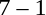<table style="text-align:center">
<tr>
<th width=200></th>
<th width=100></th>
<th width=200></th>
</tr>
<tr>
<td align=right><strong></strong></td>
<td>7 – 1</td>
<td align=left></td>
</tr>
</table>
